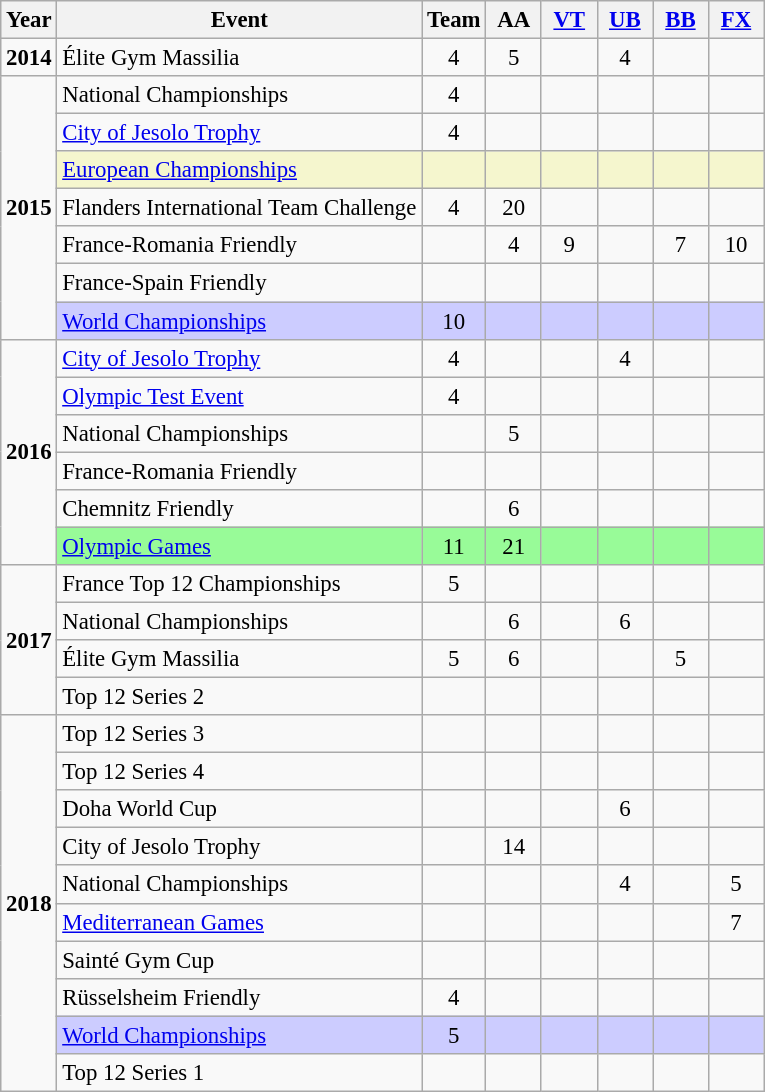<table class="wikitable" style="text-align:center; font-size:95%;">
<tr>
<th align=center>Year</th>
<th align=center>Event</th>
<th style="width:30px;">Team</th>
<th style="width:30px;">AA</th>
<th style="width:30px;"><a href='#'>VT</a></th>
<th style="width:30px;"><a href='#'>UB</a></th>
<th style="width:30px;"><a href='#'>BB</a></th>
<th style="width:30px;"><a href='#'>FX</a></th>
</tr>
<tr>
<td rowspan="1"><strong>2014</strong></td>
<td align=left>Élite Gym Massilia</td>
<td>4</td>
<td>5</td>
<td></td>
<td>4</td>
<td></td>
<td></td>
</tr>
<tr>
<td rowspan="7"><strong>2015</strong></td>
<td align=left>National Championships</td>
<td>4</td>
<td></td>
<td></td>
<td></td>
<td></td>
<td></td>
</tr>
<tr>
<td align=left><a href='#'>City of Jesolo Trophy</a></td>
<td>4</td>
<td></td>
<td></td>
<td></td>
<td></td>
<td></td>
</tr>
<tr bgcolor=#F5F6CE>
<td align=left><a href='#'>European Championships</a></td>
<td></td>
<td></td>
<td></td>
<td></td>
<td></td>
<td></td>
</tr>
<tr>
<td align=left>Flanders International Team Challenge</td>
<td>4</td>
<td>20</td>
<td></td>
<td></td>
<td></td>
<td></td>
</tr>
<tr>
<td align=left>France-Romania Friendly</td>
<td></td>
<td>4</td>
<td>9</td>
<td></td>
<td>7</td>
<td>10</td>
</tr>
<tr>
<td align=left>France-Spain Friendly</td>
<td></td>
<td></td>
<td></td>
<td></td>
<td></td>
<td></td>
</tr>
<tr bgcolor=#CCCCFF>
<td align=left><a href='#'>World Championships</a></td>
<td>10</td>
<td></td>
<td></td>
<td></td>
<td></td>
<td></td>
</tr>
<tr>
<td rowspan="6"><strong>2016</strong></td>
<td align=left><a href='#'>City of Jesolo Trophy</a></td>
<td>4</td>
<td></td>
<td></td>
<td>4</td>
<td></td>
<td></td>
</tr>
<tr>
<td align=left><a href='#'>Olympic Test Event</a></td>
<td>4</td>
<td></td>
<td></td>
<td></td>
<td></td>
<td></td>
</tr>
<tr>
<td align=left>National Championships</td>
<td></td>
<td>5</td>
<td></td>
<td></td>
<td></td>
<td></td>
</tr>
<tr>
<td align=left>France-Romania Friendly</td>
<td></td>
<td></td>
<td></td>
<td></td>
<td></td>
<td></td>
</tr>
<tr>
<td align=left>Chemnitz Friendly</td>
<td></td>
<td>6</td>
<td></td>
<td></td>
<td></td>
<td></td>
</tr>
<tr style="background:#98fb98;">
<td align=left><a href='#'>Olympic Games</a></td>
<td>11</td>
<td>21</td>
<td></td>
<td></td>
<td></td>
<td></td>
</tr>
<tr>
<td rowspan="4"><strong>2017</strong></td>
<td align=left>France Top 12 Championships</td>
<td>5</td>
<td></td>
<td></td>
<td></td>
<td></td>
<td></td>
</tr>
<tr>
<td align=left>National Championships</td>
<td></td>
<td>6</td>
<td></td>
<td>6</td>
<td></td>
<td></td>
</tr>
<tr>
<td align=left>Élite Gym Massilia</td>
<td>5</td>
<td>6</td>
<td></td>
<td></td>
<td>5</td>
<td></td>
</tr>
<tr>
<td align=left>Top 12 Series 2</td>
<td></td>
<td></td>
<td></td>
<td></td>
<td></td>
<td></td>
</tr>
<tr>
<td rowspan="10"><strong>2018</strong></td>
<td align=left>Top 12 Series 3</td>
<td></td>
<td></td>
<td></td>
<td></td>
<td></td>
<td></td>
</tr>
<tr>
<td align=left>Top 12 Series 4</td>
<td></td>
<td></td>
<td></td>
<td></td>
<td></td>
<td></td>
</tr>
<tr>
<td align=left>Doha World Cup</td>
<td></td>
<td></td>
<td></td>
<td>6</td>
<td></td>
<td></td>
</tr>
<tr>
<td align=left>City of Jesolo Trophy</td>
<td></td>
<td>14</td>
<td></td>
<td></td>
<td></td>
<td></td>
</tr>
<tr>
<td align=left>National Championships</td>
<td></td>
<td></td>
<td></td>
<td>4</td>
<td></td>
<td>5</td>
</tr>
<tr>
<td align=left><a href='#'>Mediterranean Games</a></td>
<td></td>
<td></td>
<td></td>
<td></td>
<td></td>
<td>7</td>
</tr>
<tr>
<td align=left>Sainté Gym Cup</td>
<td></td>
<td></td>
<td></td>
<td></td>
<td></td>
<td></td>
</tr>
<tr>
<td align=left>Rüsselsheim Friendly</td>
<td>4</td>
<td></td>
<td></td>
<td></td>
<td></td>
<td></td>
</tr>
<tr bgcolor=#CCCCFF>
<td align=left><a href='#'>World Championships</a></td>
<td>5</td>
<td></td>
<td></td>
<td></td>
<td></td>
<td></td>
</tr>
<tr>
<td align=left>Top 12 Series 1</td>
<td></td>
<td></td>
<td></td>
<td></td>
<td></td>
<td></td>
</tr>
</table>
